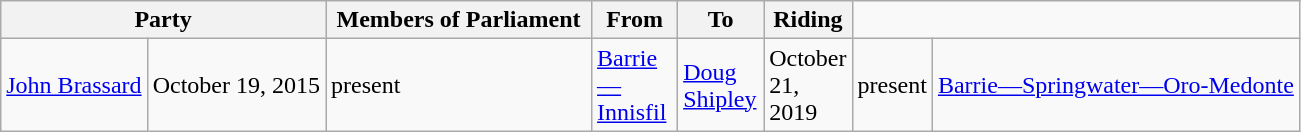<table class="wikitable">
<tr>
<th colspan=2 style="width: 130px">Party</th>
<th style="width: 170px">Members of Parliament</th>
<th style="width: 50px">From</th>
<th style="width: 50px">To</th>
<th style="width: 40px">Riding</th>
</tr>
<tr>
<td><a href='#'>John Brassard</a></td>
<td>October 19, 2015</td>
<td>present</td>
<td><a href='#'>Barrie—Innisfil</a><br></td>
<td><a href='#'>Doug Shipley</a></td>
<td>October 21, 2019</td>
<td>present</td>
<td><a href='#'>Barrie—Springwater—Oro-Medonte</a></td>
</tr>
</table>
